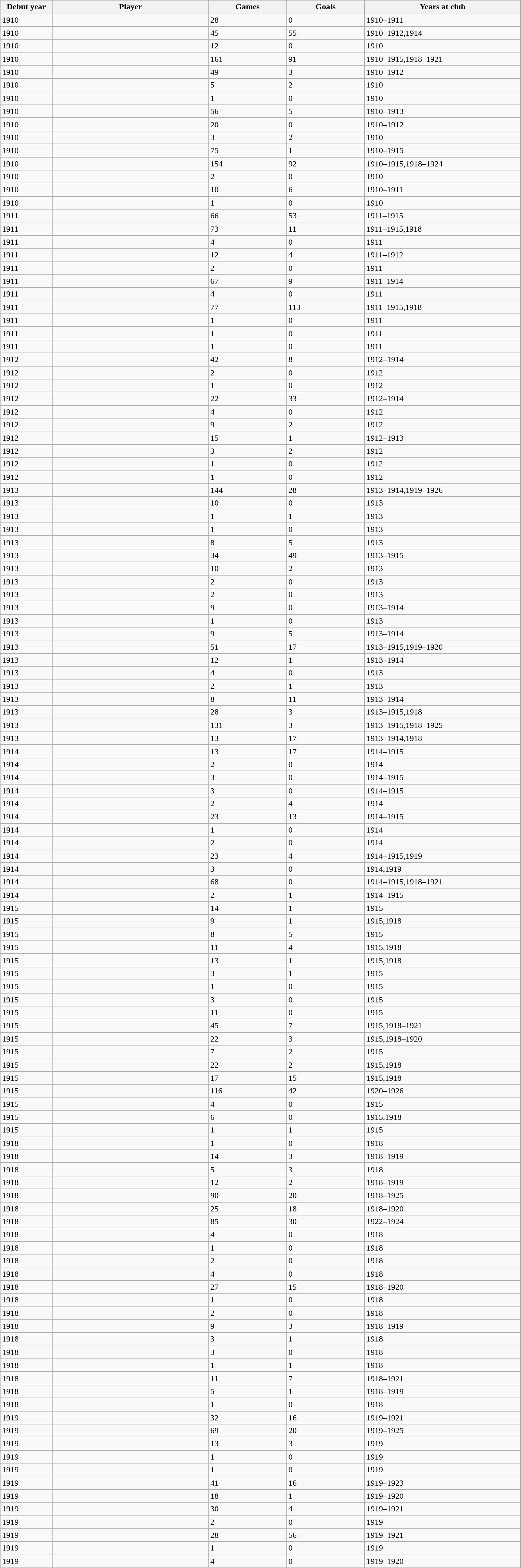<table class="wikitable sortable" style="width:80%;">
<tr>
<th style="width=10%">Debut year</th>
<th style="width:30%">Player</th>
<th style="width:15%">Games</th>
<th style="width:15%">Goals</th>
<th style="width:30%">Years at club</th>
</tr>
<tr>
<td>1910</td>
<td></td>
<td>28</td>
<td>0</td>
<td>1910–1911</td>
</tr>
<tr>
<td>1910</td>
<td></td>
<td>45</td>
<td>55</td>
<td>1910–1912,1914</td>
</tr>
<tr>
<td>1910</td>
<td></td>
<td>12</td>
<td>0</td>
<td>1910</td>
</tr>
<tr>
<td>1910</td>
<td></td>
<td>161</td>
<td>91</td>
<td>1910–1915,1918–1921</td>
</tr>
<tr>
<td>1910</td>
<td></td>
<td>49</td>
<td>3</td>
<td>1910–1912</td>
</tr>
<tr>
<td>1910</td>
<td></td>
<td>5</td>
<td>2</td>
<td>1910</td>
</tr>
<tr>
<td>1910</td>
<td></td>
<td>1</td>
<td>0</td>
<td>1910</td>
</tr>
<tr>
<td>1910</td>
<td></td>
<td>56</td>
<td>5</td>
<td>1910–1913</td>
</tr>
<tr>
<td>1910</td>
<td></td>
<td>20</td>
<td>0</td>
<td>1910–1912</td>
</tr>
<tr>
<td>1910</td>
<td></td>
<td>3</td>
<td>2</td>
<td>1910</td>
</tr>
<tr>
<td>1910</td>
<td></td>
<td>75</td>
<td>1</td>
<td>1910–1915</td>
</tr>
<tr>
<td>1910</td>
<td></td>
<td>154</td>
<td>92</td>
<td>1910–1915,1918–1924</td>
</tr>
<tr>
<td>1910</td>
<td></td>
<td>2</td>
<td>0</td>
<td>1910</td>
</tr>
<tr>
<td>1910</td>
<td></td>
<td>10</td>
<td>6</td>
<td>1910–1911</td>
</tr>
<tr>
<td>1910</td>
<td></td>
<td>1</td>
<td>0</td>
<td>1910</td>
</tr>
<tr>
<td>1911</td>
<td></td>
<td>66</td>
<td>53</td>
<td>1911–1915</td>
</tr>
<tr>
<td>1911</td>
<td></td>
<td>73</td>
<td>11</td>
<td>1911–1915,1918</td>
</tr>
<tr>
<td>1911</td>
<td></td>
<td>4</td>
<td>0</td>
<td>1911</td>
</tr>
<tr>
<td>1911</td>
<td></td>
<td>12</td>
<td>4</td>
<td>1911–1912</td>
</tr>
<tr>
<td>1911</td>
<td></td>
<td>2</td>
<td>0</td>
<td>1911</td>
</tr>
<tr>
<td>1911</td>
<td></td>
<td>67</td>
<td>9</td>
<td>1911–1914</td>
</tr>
<tr>
<td>1911</td>
<td></td>
<td>4</td>
<td>0</td>
<td>1911</td>
</tr>
<tr>
<td>1911</td>
<td></td>
<td>77</td>
<td>113</td>
<td>1911–1915,1918</td>
</tr>
<tr>
<td>1911</td>
<td></td>
<td>1</td>
<td>0</td>
<td>1911</td>
</tr>
<tr>
<td>1911</td>
<td></td>
<td>1</td>
<td>0</td>
<td>1911</td>
</tr>
<tr>
<td>1911</td>
<td></td>
<td>1</td>
<td>0</td>
<td>1911</td>
</tr>
<tr>
<td>1912</td>
<td></td>
<td>42</td>
<td>8</td>
<td>1912–1914</td>
</tr>
<tr>
<td>1912</td>
<td></td>
<td>2</td>
<td>0</td>
<td>1912</td>
</tr>
<tr>
<td>1912</td>
<td></td>
<td>1</td>
<td>0</td>
<td>1912</td>
</tr>
<tr>
<td>1912</td>
<td></td>
<td>22</td>
<td>33</td>
<td>1912–1914</td>
</tr>
<tr>
<td>1912</td>
<td></td>
<td>4</td>
<td>0</td>
<td>1912</td>
</tr>
<tr>
<td>1912</td>
<td></td>
<td>9</td>
<td>2</td>
<td>1912</td>
</tr>
<tr>
<td>1912</td>
<td></td>
<td>15</td>
<td>1</td>
<td>1912–1913</td>
</tr>
<tr>
<td>1912</td>
<td></td>
<td>3</td>
<td>2</td>
<td>1912</td>
</tr>
<tr>
<td>1912</td>
<td></td>
<td>1</td>
<td>0</td>
<td>1912</td>
</tr>
<tr>
<td>1912</td>
<td></td>
<td>1</td>
<td>0</td>
<td>1912</td>
</tr>
<tr>
<td>1913</td>
<td></td>
<td>144</td>
<td>28</td>
<td>1913–1914,1919–1926</td>
</tr>
<tr>
<td>1913</td>
<td></td>
<td>10</td>
<td>0</td>
<td>1913</td>
</tr>
<tr>
<td>1913</td>
<td></td>
<td>1</td>
<td>1</td>
<td>1913</td>
</tr>
<tr>
<td>1913</td>
<td></td>
<td>1</td>
<td>0</td>
<td>1913</td>
</tr>
<tr>
<td>1913</td>
<td></td>
<td>8</td>
<td>5</td>
<td>1913</td>
</tr>
<tr>
<td>1913</td>
<td></td>
<td>34</td>
<td>49</td>
<td>1913–1915</td>
</tr>
<tr>
<td>1913</td>
<td></td>
<td>10</td>
<td>2</td>
<td>1913</td>
</tr>
<tr>
<td>1913</td>
<td></td>
<td>2</td>
<td>0</td>
<td>1913</td>
</tr>
<tr>
<td>1913</td>
<td></td>
<td>2</td>
<td>0</td>
<td>1913</td>
</tr>
<tr>
<td>1913</td>
<td></td>
<td>9</td>
<td>0</td>
<td>1913–1914</td>
</tr>
<tr>
<td>1913</td>
<td></td>
<td>1</td>
<td>0</td>
<td>1913</td>
</tr>
<tr>
<td>1913</td>
<td></td>
<td>9</td>
<td>5</td>
<td>1913–1914</td>
</tr>
<tr>
<td>1913</td>
<td></td>
<td>51</td>
<td>17</td>
<td>1913–1915,1919–1920</td>
</tr>
<tr>
<td>1913</td>
<td></td>
<td>12</td>
<td>1</td>
<td>1913–1914</td>
</tr>
<tr>
<td>1913</td>
<td></td>
<td>4</td>
<td>0</td>
<td>1913</td>
</tr>
<tr>
<td>1913</td>
<td></td>
<td>2</td>
<td>1</td>
<td>1913</td>
</tr>
<tr>
<td>1913</td>
<td></td>
<td>8</td>
<td>11</td>
<td>1913–1914</td>
</tr>
<tr>
<td>1913</td>
<td></td>
<td>28</td>
<td>3</td>
<td>1913–1915,1918</td>
</tr>
<tr>
<td>1913</td>
<td></td>
<td>131</td>
<td>3</td>
<td>1913–1915,1918–1925</td>
</tr>
<tr>
<td>1913</td>
<td></td>
<td>13</td>
<td>17</td>
<td>1913–1914,1918</td>
</tr>
<tr>
<td>1914</td>
<td></td>
<td>13</td>
<td>17</td>
<td>1914–1915</td>
</tr>
<tr>
<td>1914</td>
<td></td>
<td>2</td>
<td>0</td>
<td>1914</td>
</tr>
<tr>
<td>1914</td>
<td></td>
<td>3</td>
<td>0</td>
<td>1914–1915</td>
</tr>
<tr>
<td>1914</td>
<td></td>
<td>3</td>
<td>0</td>
<td>1914–1915</td>
</tr>
<tr>
<td>1914</td>
<td></td>
<td>2</td>
<td>4</td>
<td>1914</td>
</tr>
<tr>
<td>1914</td>
<td></td>
<td>23</td>
<td>13</td>
<td>1914–1915</td>
</tr>
<tr>
<td>1914</td>
<td></td>
<td>1</td>
<td>0</td>
<td>1914</td>
</tr>
<tr>
<td>1914</td>
<td></td>
<td>2</td>
<td>0</td>
<td>1914</td>
</tr>
<tr>
<td>1914</td>
<td></td>
<td>23</td>
<td>4</td>
<td>1914–1915,1919</td>
</tr>
<tr>
<td>1914</td>
<td></td>
<td>3</td>
<td>0</td>
<td>1914,1919</td>
</tr>
<tr>
<td>1914</td>
<td></td>
<td>68</td>
<td>0</td>
<td>1914–1915,1918–1921</td>
</tr>
<tr>
<td>1914</td>
<td></td>
<td>2</td>
<td>1</td>
<td>1914–1915</td>
</tr>
<tr>
<td>1915</td>
<td></td>
<td>14</td>
<td>1</td>
<td>1915</td>
</tr>
<tr>
<td>1915</td>
<td></td>
<td>9</td>
<td>1</td>
<td>1915,1918</td>
</tr>
<tr>
<td>1915</td>
<td></td>
<td>8</td>
<td>5</td>
<td>1915</td>
</tr>
<tr>
<td>1915</td>
<td></td>
<td>11</td>
<td>4</td>
<td>1915,1918</td>
</tr>
<tr>
<td>1915</td>
<td></td>
<td>13</td>
<td>1</td>
<td>1915,1918</td>
</tr>
<tr>
<td>1915</td>
<td></td>
<td>3</td>
<td>1</td>
<td>1915</td>
</tr>
<tr>
<td>1915</td>
<td></td>
<td>1</td>
<td>0</td>
<td>1915</td>
</tr>
<tr>
<td>1915</td>
<td></td>
<td>3</td>
<td>0</td>
<td>1915</td>
</tr>
<tr>
<td>1915</td>
<td></td>
<td>11</td>
<td>0</td>
<td>1915</td>
</tr>
<tr>
<td>1915</td>
<td></td>
<td>45</td>
<td>7</td>
<td>1915,1918–1921</td>
</tr>
<tr>
<td>1915</td>
<td></td>
<td>22</td>
<td>3</td>
<td>1915,1918–1920</td>
</tr>
<tr>
<td>1915</td>
<td></td>
<td>7</td>
<td>2</td>
<td>1915</td>
</tr>
<tr>
<td>1915</td>
<td></td>
<td>22</td>
<td>2</td>
<td>1915,1918</td>
</tr>
<tr>
<td>1915</td>
<td></td>
<td>17</td>
<td>15</td>
<td>1915,1918</td>
</tr>
<tr>
<td>1915</td>
<td></td>
<td>116</td>
<td>42</td>
<td 1915,>1920–1926</td>
</tr>
<tr>
<td>1915</td>
<td></td>
<td>4</td>
<td>0</td>
<td>1915</td>
</tr>
<tr>
<td>1915</td>
<td></td>
<td>6</td>
<td>0</td>
<td>1915,1918</td>
</tr>
<tr>
<td>1915</td>
<td></td>
<td>1</td>
<td>1</td>
<td>1915</td>
</tr>
<tr>
<td>1918</td>
<td></td>
<td>1</td>
<td>0</td>
<td>1918</td>
</tr>
<tr>
<td>1918</td>
<td></td>
<td>14</td>
<td>3</td>
<td>1918–1919</td>
</tr>
<tr>
<td>1918</td>
<td></td>
<td>5</td>
<td>3</td>
<td>1918</td>
</tr>
<tr>
<td>1918</td>
<td></td>
<td>12</td>
<td>2</td>
<td>1918–1919</td>
</tr>
<tr>
<td>1918</td>
<td></td>
<td>90</td>
<td>20</td>
<td>1918–1925</td>
</tr>
<tr>
<td>1918</td>
<td></td>
<td>25</td>
<td>18</td>
<td>1918–1920</td>
</tr>
<tr>
<td>1918</td>
<td></td>
<td>85</td>
<td>30</td>
<td 1918–1920,>1922–1924</td>
</tr>
<tr>
<td>1918</td>
<td></td>
<td>4</td>
<td>0</td>
<td>1918</td>
</tr>
<tr>
<td>1918</td>
<td></td>
<td>1</td>
<td>0</td>
<td>1918</td>
</tr>
<tr>
<td>1918</td>
<td></td>
<td>2</td>
<td>0</td>
<td>1918</td>
</tr>
<tr>
<td>1918</td>
<td></td>
<td>4</td>
<td>0</td>
<td>1918</td>
</tr>
<tr>
<td>1918</td>
<td></td>
<td>27</td>
<td>15</td>
<td>1918–1920</td>
</tr>
<tr>
<td>1918</td>
<td></td>
<td>1</td>
<td>0</td>
<td>1918</td>
</tr>
<tr>
<td>1918</td>
<td></td>
<td>2</td>
<td>0</td>
<td>1918</td>
</tr>
<tr>
<td>1918</td>
<td></td>
<td>9</td>
<td>3</td>
<td>1918–1919</td>
</tr>
<tr>
<td>1918</td>
<td></td>
<td>3</td>
<td>1</td>
<td>1918</td>
</tr>
<tr>
<td>1918</td>
<td></td>
<td>3</td>
<td>0</td>
<td>1918</td>
</tr>
<tr>
<td>1918</td>
<td></td>
<td>1</td>
<td>1</td>
<td>1918</td>
</tr>
<tr>
<td>1918</td>
<td></td>
<td>11</td>
<td>7</td>
<td>1918–1921</td>
</tr>
<tr>
<td>1918</td>
<td></td>
<td>5</td>
<td>1</td>
<td>1918–1919</td>
</tr>
<tr>
<td>1918</td>
<td></td>
<td>1</td>
<td>0</td>
<td>1918</td>
</tr>
<tr>
<td>1919</td>
<td></td>
<td>32</td>
<td>16</td>
<td>1919–1921</td>
</tr>
<tr>
<td>1919</td>
<td></td>
<td>69</td>
<td>20</td>
<td>1919–1925</td>
</tr>
<tr>
<td>1919</td>
<td></td>
<td>13</td>
<td>3</td>
<td>1919</td>
</tr>
<tr>
<td>1919</td>
<td></td>
<td>1</td>
<td>0</td>
<td>1919</td>
</tr>
<tr>
<td>1919</td>
<td></td>
<td>1</td>
<td>0</td>
<td>1919</td>
</tr>
<tr>
<td>1919</td>
<td></td>
<td>41</td>
<td>16</td>
<td>1919–1923</td>
</tr>
<tr>
<td>1919</td>
<td></td>
<td>18</td>
<td>1</td>
<td>1919–1920</td>
</tr>
<tr>
<td>1919</td>
<td></td>
<td>30</td>
<td>4</td>
<td>1919–1921</td>
</tr>
<tr>
<td>1919</td>
<td></td>
<td>2</td>
<td>0</td>
<td>1919</td>
</tr>
<tr>
<td>1919</td>
<td></td>
<td>28</td>
<td>56</td>
<td>1919–1921</td>
</tr>
<tr>
<td>1919</td>
<td></td>
<td>1</td>
<td>0</td>
<td>1919</td>
</tr>
<tr>
<td>1919</td>
<td></td>
<td>4</td>
<td>0</td>
<td>1919–1920</td>
</tr>
</table>
